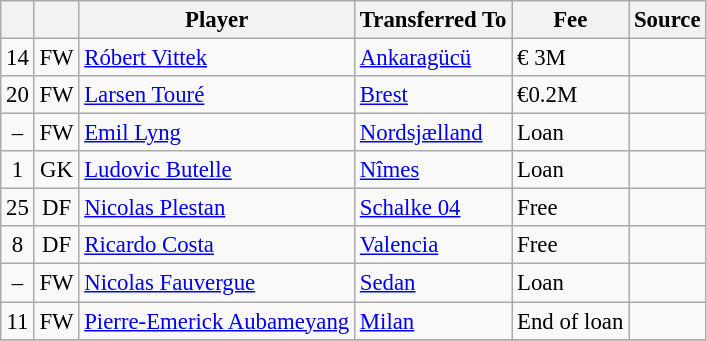<table class="wikitable plainrowheaders sortable" style="font-size:95%">
<tr>
<th></th>
<th></th>
<th>Player</th>
<th>Transferred To</th>
<th>Fee</th>
<th>Source</th>
</tr>
<tr>
<td align=center>14</td>
<td align=center>FW</td>
<td> <a href='#'>Róbert Vittek</a></td>
<td> <a href='#'>Ankaragücü</a></td>
<td>€ 3M</td>
<td></td>
</tr>
<tr>
<td align=center>20</td>
<td align=center>FW</td>
<td> <a href='#'>Larsen Touré</a></td>
<td> <a href='#'>Brest</a></td>
<td>€0.2M</td>
<td></td>
</tr>
<tr>
<td align=center>–</td>
<td align=center>FW</td>
<td> <a href='#'>Emil Lyng</a></td>
<td> <a href='#'>Nordsjælland</a></td>
<td>Loan</td>
<td></td>
</tr>
<tr>
<td align=center>1</td>
<td align=center>GK</td>
<td> <a href='#'>Ludovic Butelle</a></td>
<td> <a href='#'>Nîmes</a></td>
<td>Loan</td>
<td></td>
</tr>
<tr>
<td align=center>25</td>
<td align=center>DF</td>
<td> <a href='#'>Nicolas Plestan</a></td>
<td> <a href='#'>Schalke 04</a></td>
<td>Free</td>
<td></td>
</tr>
<tr>
<td align=center>8</td>
<td align=center>DF</td>
<td> <a href='#'>Ricardo Costa</a></td>
<td> <a href='#'>Valencia</a></td>
<td>Free</td>
<td></td>
</tr>
<tr>
<td align=center>–</td>
<td align=center>FW</td>
<td> <a href='#'>Nicolas Fauvergue</a></td>
<td> <a href='#'>Sedan</a></td>
<td>Loan</td>
<td></td>
</tr>
<tr>
<td align=center>11</td>
<td align=center>FW</td>
<td> <a href='#'>Pierre-Emerick Aubameyang</a></td>
<td> <a href='#'>Milan</a></td>
<td>End of loan</td>
<td></td>
</tr>
<tr>
</tr>
</table>
